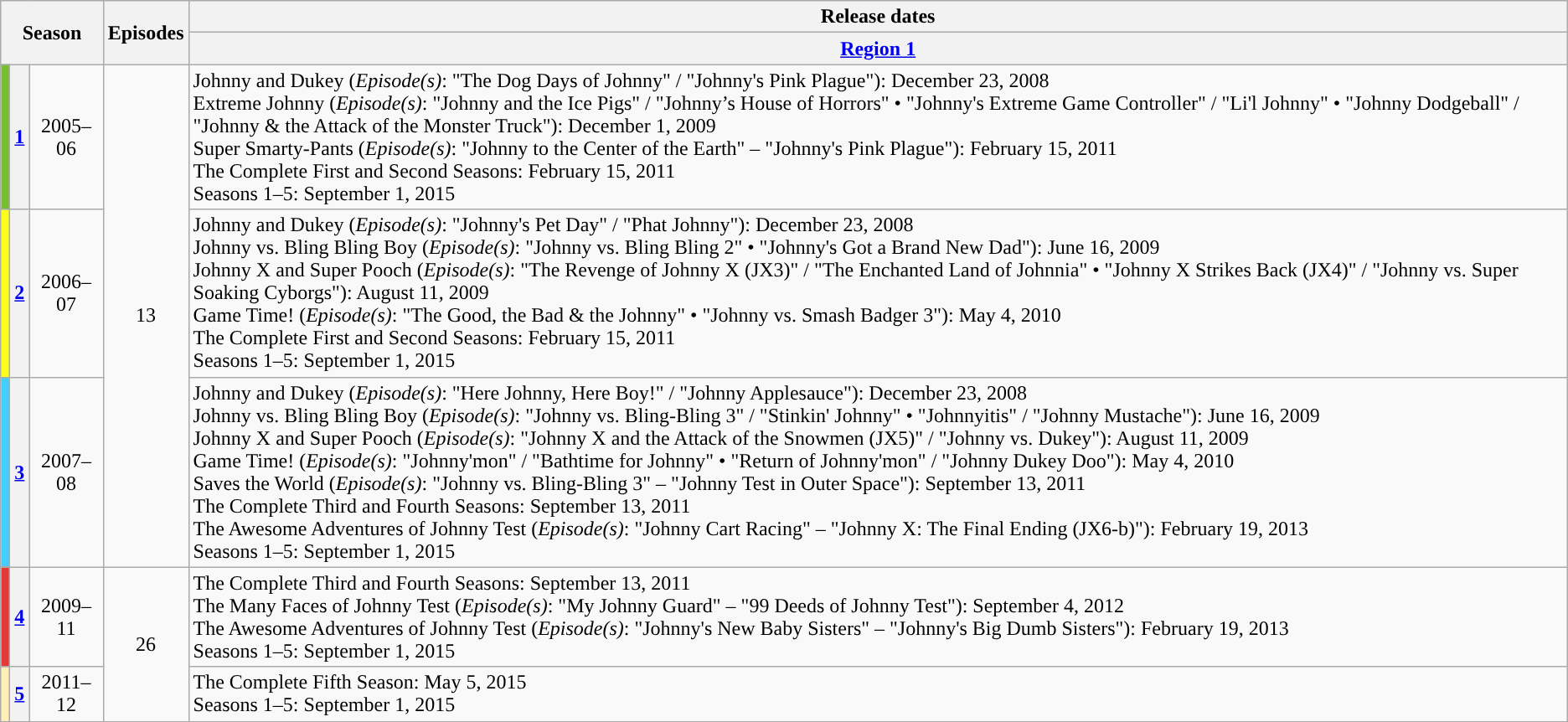<table class="wikitable">
<tr>
<th colspan=3 rowspan=2>Season</th>
<th rowspan=2>Episodes</th>
<th>Release dates</th>
</tr>
<tr>
<th><a href='#'>Region 1</a></th>
</tr>
<tr>
<th style="background:#78bf2f"></th>
<th style="text-align: center"><strong><a href='#'>1</a></strong></th>
<td style="text-align: center">2005–06</td>
<td rowspan=3 style="text-align: center">13</td>
<td>Johnny and Dukey (<em>Episode(s)</em>: "The Dog Days of Johnny" / "Johnny's Pink Plague"): December 23, 2008<br>Extreme Johnny (<em>Episode(s)</em>: "Johnny and the Ice Pigs" / "Johnny’s House of Horrors" • "Johnny's Extreme Game Controller" / "Li'l Johnny" • "Johnny Dodgeball" / "Johnny & the Attack of the Monster Truck"): December 1, 2009<br>Super Smarty-Pants (<em>Episode(s)</em>: "Johnny to the Center of the Earth" – "Johnny's Pink Plague"): February 15, 2011<br>The Complete First and Second Seasons: February 15, 2011<br>Seasons 1–5: September 1, 2015</td>
</tr>
<tr>
<th style="background:#ffff1a"></th>
<th style="text-align: center"><strong><a href='#'>2</a></strong></th>
<td style="text-align: center">2006–07</td>
<td>Johnny and Dukey (<em>Episode(s)</em>: "Johnny's Pet Day" / "Phat Johnny"): December 23, 2008<br>Johnny vs. Bling Bling Boy (<em>Episode(s)</em>: "Johnny vs. Bling Bling 2" • "Johnny's Got a Brand New Dad"): June 16, 2009<br>Johnny X and Super Pooch (<em>Episode(s)</em>: "The Revenge of Johnny X (JX3)" / "The Enchanted Land of Johnnia" • "Johnny X Strikes Back (JX4)" / "Johnny vs. Super Soaking Cyborgs"): August 11, 2009<br>Game Time! (<em>Episode(s)</em>: "The Good, the Bad & the Johnny" • "Johnny vs. Smash Badger 3"): May 4, 2010<br>The Complete First and Second Seasons: February 15, 2011<br>Seasons 1–5: September 1, 2015</td>
</tr>
<tr>
<th style="background:#40cfff"></th>
<th style="text-align: center"><strong><a href='#'>3</a></strong></th>
<td style="text-align: center">2007–08</td>
<td>Johnny and Dukey (<em>Episode(s)</em>: "Here Johnny, Here Boy!" / "Johnny Applesauce"): December 23, 2008<br>Johnny vs. Bling Bling Boy (<em>Episode(s)</em>: "Johnny vs. Bling-Bling 3" / "Stinkin' Johnny" • "Johnnyitis" / "Johnny Mustache"): June 16, 2009<br>Johnny X and Super Pooch (<em>Episode(s)</em>: "Johnny X and the Attack of the Snowmen (JX5)" / "Johnny vs. Dukey"): August 11, 2009<br>Game Time! (<em>Episode(s)</em>: "Johnny'mon" / "Bathtime for Johnny" • "Return of Johnny'mon" / "Johnny Dukey Doo"): May 4, 2010<br>Saves the World (<em>Episode(s)</em>: "Johnny vs. Bling-Bling 3" – "Johnny Test in Outer Space"): September 13, 2011<br>The Complete Third and Fourth Seasons: September 13, 2011<br>The Awesome Adventures of Johnny Test (<em>Episode(s)</em>: "Johnny Cart Racing" – "Johnny X: The Final Ending (JX6-b)"): February 19, 2013<br>Seasons 1–5: September 1, 2015</td>
</tr>
<tr>
<th style="background:#e53939"></th>
<th style="text-align: center"><strong><a href='#'>4</a></strong></th>
<td style="text-align: center">2009–11</td>
<td rowspan=2 style="text-align: center">26</td>
<td>The Complete Third and Fourth Seasons: September 13, 2011<br>The Many Faces of Johnny Test (<em>Episode(s)</em>: "My Johnny Guard" – "99 Deeds of Johnny Test"): September 4, 2012<br>The Awesome Adventures of Johnny Test (<em>Episode(s)</em>: "Johnny's New Baby Sisters" – "Johnny's Big Dumb Sisters"): February 19, 2013<br>Seasons 1–5: September 1, 2015</td>
</tr>
<tr>
<th style="background:#fff0b7"></th>
<th style="text-align: center"><strong><a href='#'>5</a></strong></th>
<td style="text-align: center">2011–12</td>
<td>The Complete Fifth Season: May 5, 2015<br>Seasons 1–5: September 1, 2015</td>
</tr>
</table>
